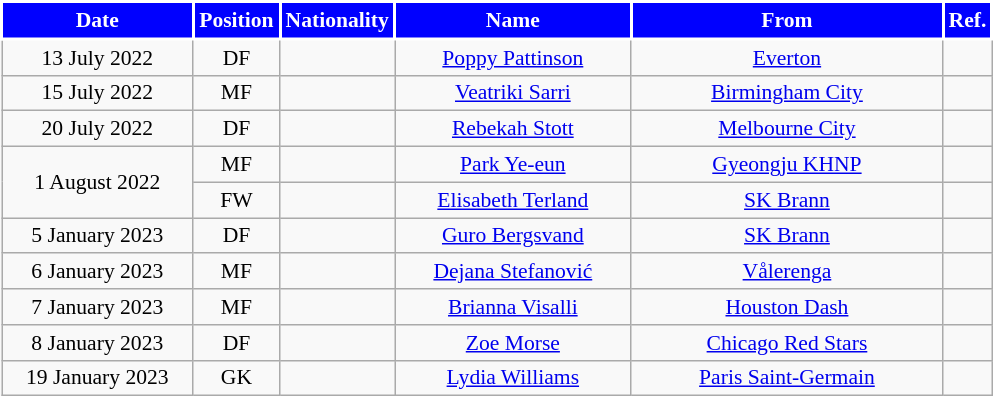<table class="wikitable" style="text-align:center; font-size:90%; ">
<tr>
<th style="background:#0000FF;color:white;border:2px solid #ffffff; width:120px;">Date</th>
<th style="background:#0000FF;color:white;border:2px solid #ffffff; width:50px;">Position</th>
<th style="background:#0000FF;color:white;border:2px solid #ffffff; width:50px;">Nationality</th>
<th style="background:#0000FF;color:white;border:2px solid #ffffff; width:150px;">Name</th>
<th style="background:#0000FF;color:white;border:2px solid #ffffff; width:200px;">From</th>
<th style="background:#0000FF;color:white;border:2px solid #ffffff; width:25px;">Ref.</th>
</tr>
<tr>
<td>13 July 2022</td>
<td>DF</td>
<td></td>
<td><a href='#'>Poppy Pattinson</a></td>
<td> <a href='#'>Everton</a></td>
<td></td>
</tr>
<tr>
<td>15 July 2022</td>
<td>MF</td>
<td></td>
<td><a href='#'>Veatriki Sarri</a></td>
<td> <a href='#'>Birmingham City</a></td>
<td></td>
</tr>
<tr>
<td>20 July 2022</td>
<td>DF</td>
<td></td>
<td><a href='#'>Rebekah Stott</a></td>
<td> <a href='#'>Melbourne City</a></td>
<td></td>
</tr>
<tr>
<td rowspan=2>1 August 2022</td>
<td>MF</td>
<td></td>
<td><a href='#'>Park Ye-eun</a></td>
<td> <a href='#'>Gyeongju KHNP</a></td>
<td></td>
</tr>
<tr>
<td>FW</td>
<td></td>
<td><a href='#'>Elisabeth Terland</a></td>
<td> <a href='#'>SK Brann</a></td>
<td></td>
</tr>
<tr>
<td>5 January 2023</td>
<td>DF</td>
<td></td>
<td><a href='#'>Guro Bergsvand</a></td>
<td> <a href='#'>SK Brann</a></td>
<td></td>
</tr>
<tr>
<td>6 January 2023</td>
<td>MF</td>
<td></td>
<td><a href='#'>Dejana Stefanović</a></td>
<td> <a href='#'>Vålerenga</a></td>
<td></td>
</tr>
<tr>
<td>7 January 2023</td>
<td>MF</td>
<td></td>
<td><a href='#'>Brianna Visalli</a></td>
<td> <a href='#'>Houston Dash</a></td>
<td></td>
</tr>
<tr>
<td>8 January 2023</td>
<td>DF</td>
<td></td>
<td><a href='#'>Zoe Morse</a></td>
<td> <a href='#'>Chicago Red Stars</a></td>
<td></td>
</tr>
<tr>
<td>19 January 2023</td>
<td>GK</td>
<td></td>
<td><a href='#'>Lydia Williams</a></td>
<td> <a href='#'>Paris Saint-Germain</a></td>
<td></td>
</tr>
</table>
